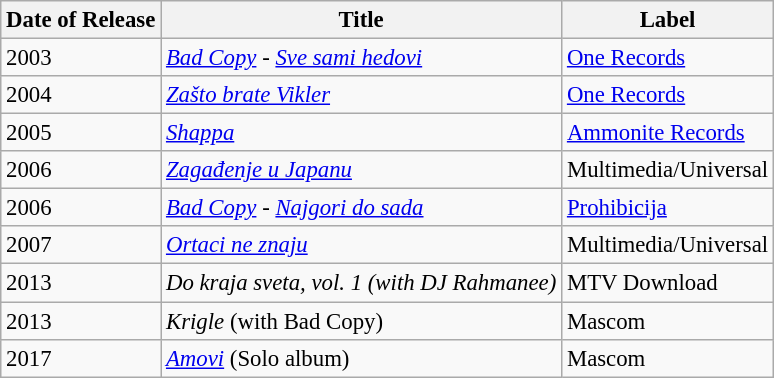<table class="wikitable" style="font-size:95%;">
<tr>
<th>Date of Release</th>
<th>Title</th>
<th>Label</th>
</tr>
<tr>
<td>2003</td>
<td><em><a href='#'>Bad Copy</a> - <a href='#'>Sve sami hedovi</a></em></td>
<td><a href='#'>One Records</a></td>
</tr>
<tr>
<td>2004</td>
<td><em><a href='#'>Zašto brate Vikler</a></em></td>
<td><a href='#'>One Records</a></td>
</tr>
<tr>
<td>2005</td>
<td><em><a href='#'>Shappa</a></em></td>
<td><a href='#'>Ammonite Records</a></td>
</tr>
<tr>
<td>2006</td>
<td><em><a href='#'>Zagađenje u Japanu</a></em></td>
<td>Multimedia/Universal</td>
</tr>
<tr>
<td>2006</td>
<td><em><a href='#'>Bad Copy</a> - <a href='#'>Najgori do sada</a></em></td>
<td><a href='#'>Prohibicija</a></td>
</tr>
<tr>
<td>2007</td>
<td><em><a href='#'>Ortaci ne znaju</a></em></td>
<td>Multimedia/Universal</td>
</tr>
<tr>
<td>2013</td>
<td><em>Do kraja sveta, vol. 1 (with DJ Rahmanee)</em></td>
<td>MTV Download</td>
</tr>
<tr>
<td>2013</td>
<td><em>Krigle</em> (with Bad Copy)</td>
<td>Mascom</td>
</tr>
<tr>
<td>2017</td>
<td><em><a href='#'>Amovi</a></em> (Solo album)</td>
<td>Mascom</td>
</tr>
</table>
